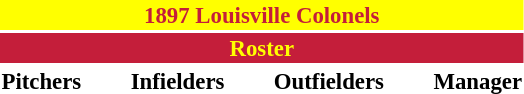<table class="toccolours" style="font-size: 95%;">
<tr>
<th colspan="10" style="background-color: #FFFF00; color: #C41E3A; text-align: center;">1897 Louisville Colonels</th>
</tr>
<tr>
<td colspan="10" style="background-color: #C41E3A; color: yellow; text-align: center;"><strong>Roster</strong></td>
</tr>
<tr>
<td valign="top"><strong>Pitchers</strong><br>












</td>
<td width="25px"></td>
<td valign="top"><strong>Infielders</strong><br>










</td>
<td width="25px"></td>
<td valign="top"><strong>Outfielders</strong><br>




</td>
<td width="25px"></td>
<td valign="top"><strong>Manager</strong><br>
</td>
</tr>
</table>
